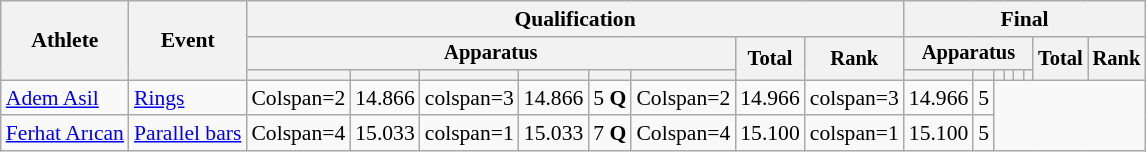<table class=wikitable style=font-size:90%;text-align:center>
<tr>
<th rowspan=3>Athlete</th>
<th rowspan=3>Event</th>
<th colspan=8>Qualification</th>
<th colspan=8>Final</th>
</tr>
<tr style=font-size:95%>
<th colspan=6>Apparatus</th>
<th rowspan=2>Total</th>
<th rowspan=2>Rank</th>
<th colspan=6>Apparatus</th>
<th rowspan=2>Total</th>
<th rowspan=2>Rank</th>
</tr>
<tr style=font-size:95%>
<th></th>
<th></th>
<th></th>
<th></th>
<th></th>
<th></th>
<th></th>
<th></th>
<th></th>
<th></th>
<th></th>
<th></th>
</tr>
<tr align=center>
<td align=left><a href='#'>Adem Asil</a></td>
<td align=left><a href='#'>Rings</a></td>
<td>Colspan=2</td>
<td>14.866</td>
<td>colspan=3 </td>
<td>14.866</td>
<td>5 <strong>Q</strong></td>
<td>Colspan=2</td>
<td>14.966</td>
<td>colspan=3 </td>
<td>14.966</td>
<td>5</td>
</tr>
<tr align=center>
<td align=left><a href='#'>Ferhat Arıcan</a></td>
<td align=left><a href='#'>Parallel bars</a></td>
<td>Colspan=4</td>
<td>15.033</td>
<td>colspan=1</td>
<td>15.033</td>
<td>7 <strong>Q</strong></td>
<td>Colspan=4</td>
<td>15.100</td>
<td>colspan=1</td>
<td>15.100</td>
<td>5</td>
</tr>
</table>
